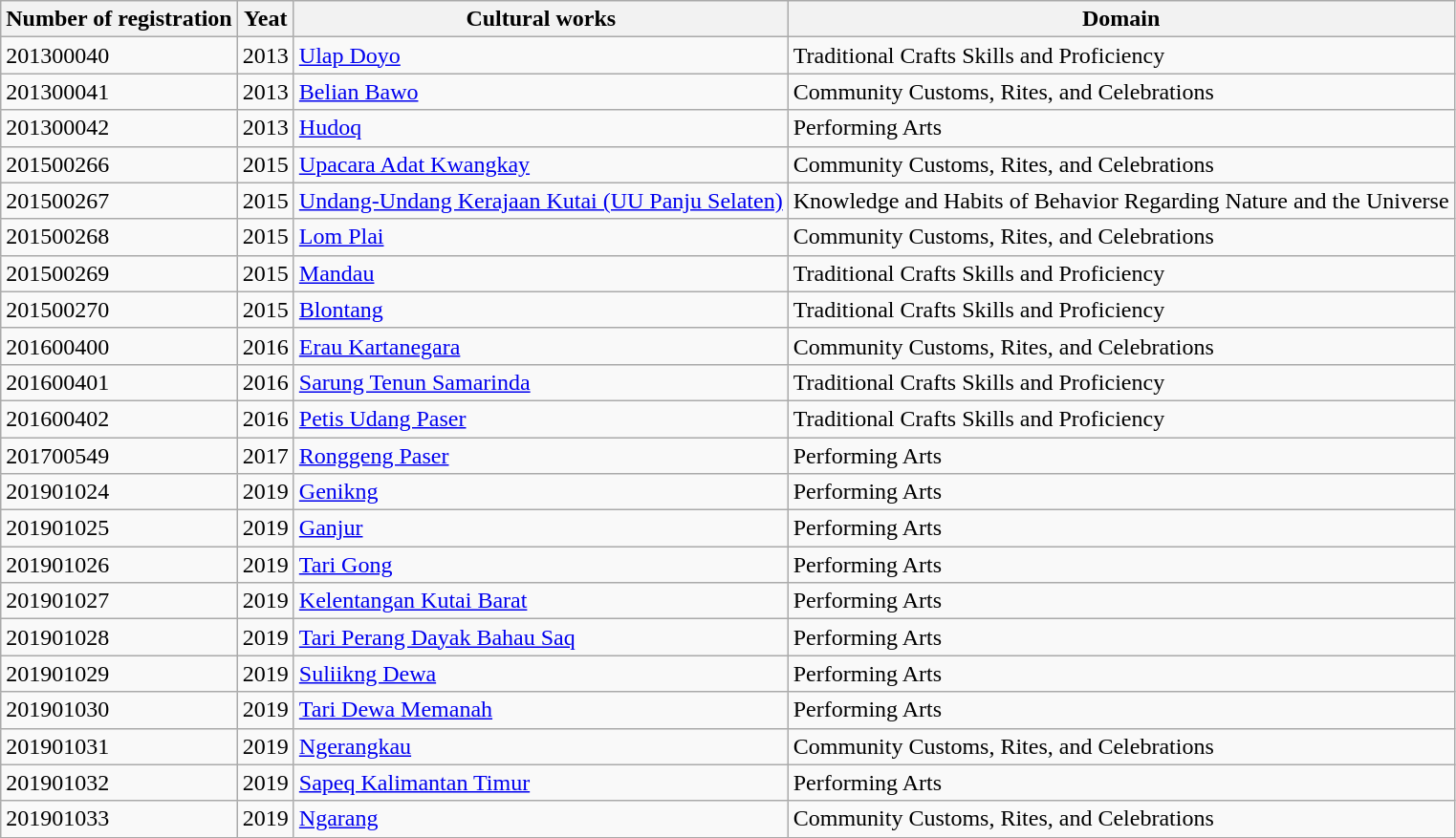<table class = "wikitable sortable">
<tr>
<th>Number of registration</th>
<th>Yeat</th>
<th>Cultural works</th>
<th>Domain</th>
</tr>
<tr>
<td>201300040</td>
<td>2013</td>
<td><a href='#'>Ulap Doyo</a></td>
<td>Traditional Crafts Skills and Proficiency</td>
</tr>
<tr>
<td>201300041</td>
<td>2013</td>
<td><a href='#'>Belian Bawo</a></td>
<td>Community Customs, Rites, and Celebrations</td>
</tr>
<tr>
<td>201300042</td>
<td>2013</td>
<td><a href='#'>Hudoq</a></td>
<td>Performing Arts</td>
</tr>
<tr>
<td>201500266</td>
<td>2015</td>
<td><a href='#'>Upacara Adat Kwangkay</a></td>
<td>Community Customs, Rites, and Celebrations</td>
</tr>
<tr>
<td>201500267</td>
<td>2015</td>
<td><a href='#'>Undang-Undang Kerajaan Kutai (UU Panju Selaten)</a></td>
<td>Knowledge and Habits of Behavior Regarding Nature and the Universe</td>
</tr>
<tr>
<td>201500268</td>
<td>2015</td>
<td><a href='#'>Lom Plai</a></td>
<td>Community Customs, Rites, and Celebrations</td>
</tr>
<tr>
<td>201500269</td>
<td>2015</td>
<td><a href='#'>Mandau</a></td>
<td>Traditional Crafts Skills and Proficiency</td>
</tr>
<tr>
<td>201500270</td>
<td>2015</td>
<td><a href='#'>Blontang</a></td>
<td>Traditional Crafts Skills and Proficiency</td>
</tr>
<tr>
<td>201600400</td>
<td>2016</td>
<td><a href='#'>Erau Kartanegara</a></td>
<td>Community Customs, Rites, and Celebrations</td>
</tr>
<tr>
<td>201600401</td>
<td>2016</td>
<td><a href='#'>Sarung Tenun Samarinda</a></td>
<td>Traditional Crafts Skills and Proficiency</td>
</tr>
<tr>
<td>201600402</td>
<td>2016</td>
<td><a href='#'>Petis Udang Paser</a></td>
<td>Traditional Crafts Skills and Proficiency</td>
</tr>
<tr>
<td>201700549</td>
<td>2017</td>
<td><a href='#'>Ronggeng Paser</a></td>
<td>Performing Arts</td>
</tr>
<tr>
<td>201901024</td>
<td>2019</td>
<td><a href='#'>Genikng</a></td>
<td>Performing Arts</td>
</tr>
<tr>
<td>201901025</td>
<td>2019</td>
<td><a href='#'>Ganjur</a></td>
<td>Performing Arts</td>
</tr>
<tr>
<td>201901026</td>
<td>2019</td>
<td><a href='#'>Tari Gong</a></td>
<td>Performing Arts</td>
</tr>
<tr>
<td>201901027</td>
<td>2019</td>
<td><a href='#'>Kelentangan Kutai Barat</a></td>
<td>Performing Arts</td>
</tr>
<tr>
<td>201901028</td>
<td>2019</td>
<td><a href='#'>Tari Perang Dayak Bahau Saq</a></td>
<td>Performing Arts</td>
</tr>
<tr>
<td>201901029</td>
<td>2019</td>
<td><a href='#'>Suliikng Dewa</a></td>
<td>Performing Arts</td>
</tr>
<tr>
<td>201901030</td>
<td>2019</td>
<td><a href='#'>Tari Dewa Memanah</a></td>
<td>Performing Arts</td>
</tr>
<tr>
<td>201901031</td>
<td>2019</td>
<td><a href='#'>Ngerangkau</a></td>
<td>Community Customs, Rites, and Celebrations</td>
</tr>
<tr>
<td>201901032</td>
<td>2019</td>
<td><a href='#'>Sapeq Kalimantan Timur</a></td>
<td>Performing Arts</td>
</tr>
<tr>
<td>201901033</td>
<td>2019</td>
<td><a href='#'>Ngarang</a></td>
<td>Community Customs, Rites, and Celebrations</td>
</tr>
</table>
